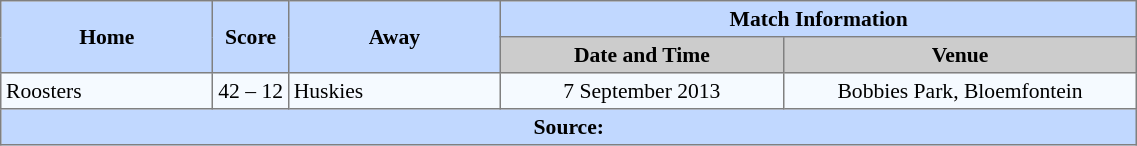<table border=1 style="border-collapse:collapse; font-size:90%; text-align:center;" cellpadding=3 cellspacing=0 width=60%>
<tr bgcolor=#C1D8FF>
<th rowspan=2 width=15%>Home</th>
<th rowspan=2 width=5%>Score</th>
<th rowspan=2 width=15%>Away</th>
<th colspan=6>Match Information</th>
</tr>
<tr bgcolor=#CCCCCC>
<th width=20%>Date and Time</th>
<th width=25%>Venue</th>
</tr>
<tr bgcolor=#F5FAFF>
<td align=left>Roosters</td>
<td>42 – 12</td>
<td align=left>Huskies</td>
<td>7 September 2013</td>
<td>Bobbies Park, Bloemfontein</td>
</tr>
<tr bgcolor=#C1D8FF>
<th colspan=12>Source:</th>
</tr>
</table>
